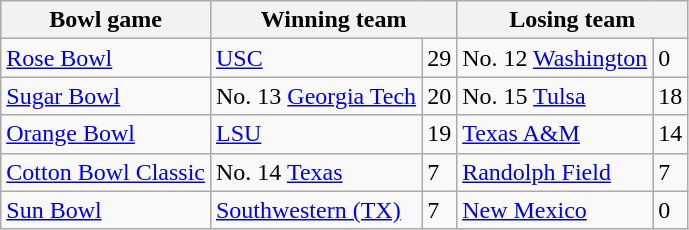<table class="wikitable">
<tr>
<th>Bowl game</th>
<th colspan="2">Winning team</th>
<th colspan="2">Losing team</th>
</tr>
<tr>
<td><a href='#'>Rose Bowl</a></td>
<td><a href='#'>USC</a></td>
<td>29</td>
<td>No. 12 <a href='#'>Washington</a></td>
<td>0</td>
</tr>
<tr>
<td><a href='#'>Sugar Bowl</a></td>
<td>No. 13 <a href='#'>Georgia Tech</a></td>
<td>20</td>
<td>No. 15 <a href='#'>Tulsa</a></td>
<td>18</td>
</tr>
<tr>
<td><a href='#'>Orange Bowl</a></td>
<td><a href='#'>LSU</a></td>
<td>19</td>
<td><a href='#'>Texas A&M</a></td>
<td>14</td>
</tr>
<tr>
<td><a href='#'>Cotton Bowl Classic</a></td>
<td>No. 14 <a href='#'>Texas</a></td>
<td>7</td>
<td><a href='#'>Randolph Field</a></td>
<td>7</td>
</tr>
<tr>
<td><a href='#'>Sun Bowl</a></td>
<td><a href='#'>Southwestern (TX)</a></td>
<td>7</td>
<td><a href='#'>New Mexico</a></td>
<td>0</td>
</tr>
</table>
